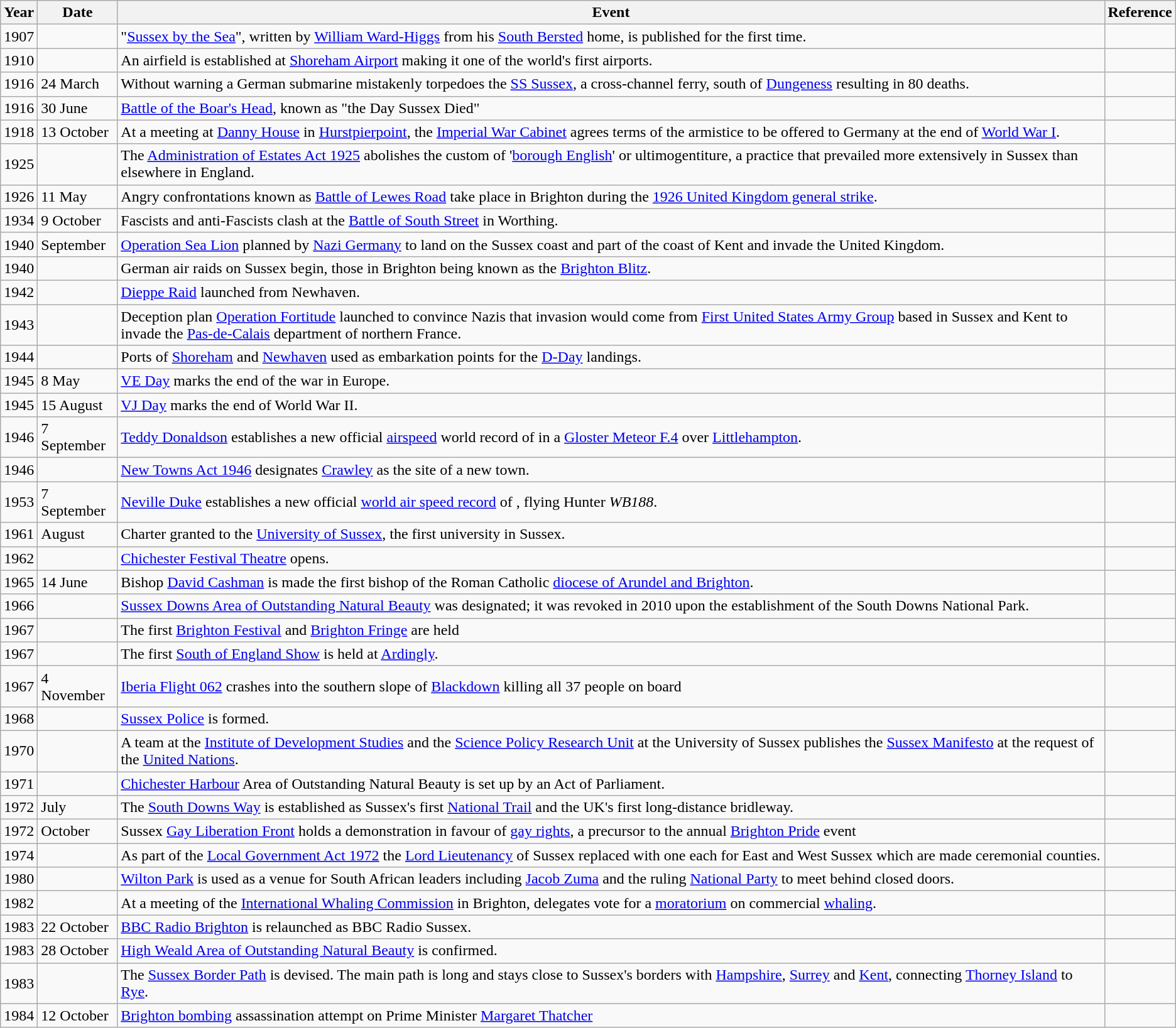<table class="wikitable">
<tr>
<th TITTY>Year</th>
<th TITTY>Date</th>
<th>Event</th>
<th>Reference</th>
</tr>
<tr>
<td>1907</td>
<td></td>
<td>"<a href='#'>Sussex by the Sea</a>", written by <a href='#'>William Ward-Higgs</a> from his <a href='#'>South Bersted</a> home, is published for the first time.</td>
<td></td>
</tr>
<tr>
<td>1910</td>
<td></td>
<td>An airfield is established at <a href='#'>Shoreham Airport</a> making it one of the world's first airports.</td>
<td></td>
</tr>
<tr>
<td>1916</td>
<td>24 March</td>
<td>Without warning a German submarine mistakenly torpedoes the <a href='#'>SS Sussex</a>, a cross-channel ferry,  south of <a href='#'>Dungeness</a> resulting in 80 deaths.</td>
<td></td>
</tr>
<tr>
<td>1916</td>
<td>30 June</td>
<td><a href='#'>Battle of the Boar's Head</a>, known as "the Day Sussex Died"</td>
<td></td>
</tr>
<tr>
<td>1918</td>
<td>13 October</td>
<td>At a meeting at <a href='#'>Danny House</a> in <a href='#'>Hurstpierpoint</a>, the <a href='#'>Imperial War Cabinet</a> agrees terms of the armistice to be offered to Germany at the end of <a href='#'>World War I</a>.</td>
<td></td>
</tr>
<tr>
<td>1925</td>
<td></td>
<td>The <a href='#'>Administration of Estates Act 1925</a> abolishes the custom of '<a href='#'>borough English</a>' or ultimogentiture, a practice that prevailed more extensively in Sussex than elsewhere in England.</td>
<td></td>
</tr>
<tr>
<td>1926</td>
<td>11 May</td>
<td>Angry confrontations known as <a href='#'>Battle of Lewes Road</a> take place in Brighton during the <a href='#'>1926 United Kingdom general strike</a>.</td>
<td></td>
</tr>
<tr>
<td>1934</td>
<td>9 October</td>
<td>Fascists and anti-Fascists clash at the <a href='#'>Battle of South Street</a> in Worthing.</td>
<td></td>
</tr>
<tr>
<td>1940</td>
<td>September</td>
<td><a href='#'>Operation Sea Lion</a> planned by <a href='#'>Nazi Germany</a> to land on the Sussex coast and part of the coast of Kent and invade the United Kingdom.</td>
<td></td>
</tr>
<tr>
<td>1940</td>
<td></td>
<td>German air raids on Sussex begin, those in Brighton being known as the <a href='#'>Brighton Blitz</a>.</td>
<td></td>
</tr>
<tr>
<td>1942</td>
<td></td>
<td><a href='#'>Dieppe Raid</a> launched from Newhaven.</td>
<td></td>
</tr>
<tr>
<td>1943</td>
<td></td>
<td>Deception plan <a href='#'>Operation Fortitude</a> launched to convince Nazis that invasion would come from <a href='#'>First United States Army Group</a> based in Sussex and Kent to invade the <a href='#'>Pas-de-Calais</a> department of northern France.</td>
<td></td>
</tr>
<tr>
<td>1944</td>
<td></td>
<td>Ports of <a href='#'>Shoreham</a> and <a href='#'>Newhaven</a> used as embarkation points for the <a href='#'>D-Day</a> landings.</td>
<td></td>
</tr>
<tr>
<td>1945</td>
<td>8 May</td>
<td><a href='#'>VE Day</a> marks the end of the war in Europe.</td>
<td></td>
</tr>
<tr>
<td>1945</td>
<td>15 August</td>
<td><a href='#'>VJ Day</a> marks the end of World War II.</td>
<td></td>
</tr>
<tr>
<td>1946</td>
<td>7 September</td>
<td><a href='#'>Teddy Donaldson</a> establishes a new official <a href='#'>airspeed</a> world record of  in a <a href='#'>Gloster Meteor F.4</a> over <a href='#'>Littlehampton</a>.</td>
<td></td>
</tr>
<tr>
<td>1946</td>
<td></td>
<td><a href='#'>New Towns Act 1946</a> designates <a href='#'>Crawley</a> as the site of a new town.</td>
<td></td>
</tr>
<tr>
<td>1953</td>
<td>7 September</td>
<td><a href='#'>Neville Duke</a> establishes a new official <a href='#'>world air speed record</a> of , flying Hunter <em>WB188</em>.</td>
<td></td>
</tr>
<tr>
<td>1961</td>
<td>August</td>
<td>Charter granted to the <a href='#'>University of Sussex</a>, the first university in Sussex.</td>
<td></td>
</tr>
<tr>
<td>1962</td>
<td></td>
<td><a href='#'>Chichester Festival Theatre</a> opens.</td>
<td></td>
</tr>
<tr>
<td>1965</td>
<td>14 June</td>
<td>Bishop <a href='#'>David Cashman</a> is made the first bishop of the Roman Catholic <a href='#'>diocese of Arundel and Brighton</a>.</td>
<td></td>
</tr>
<tr>
<td>1966</td>
<td></td>
<td><a href='#'>Sussex Downs Area of Outstanding Natural Beauty</a> was designated; it was revoked in 2010 upon the establishment of the South Downs National Park.</td>
<td></td>
</tr>
<tr>
<td>1967</td>
<td></td>
<td>The first <a href='#'>Brighton Festival</a> and <a href='#'>Brighton Fringe</a> are held</td>
<td></td>
</tr>
<tr>
<td>1967</td>
<td></td>
<td>The first <a href='#'>South of England Show</a> is held at <a href='#'>Ardingly</a>.</td>
<td></td>
</tr>
<tr>
<td>1967</td>
<td>4 November</td>
<td><a href='#'>Iberia Flight 062</a> crashes into the southern slope of <a href='#'>Blackdown</a> killing all 37 people on board</td>
<td></td>
</tr>
<tr>
<td>1968</td>
<td></td>
<td><a href='#'>Sussex Police</a> is formed.</td>
<td></td>
</tr>
<tr>
<td>1970</td>
<td></td>
<td>A team at the <a href='#'>Institute of Development Studies</a> and the <a href='#'>Science Policy Research Unit</a> at the University of Sussex publishes the <a href='#'>Sussex Manifesto</a> at the request of the <a href='#'>United Nations</a>.</td>
<td></td>
</tr>
<tr>
<td>1971</td>
<td></td>
<td><a href='#'>Chichester Harbour</a> Area of Outstanding Natural Beauty is set up by an Act of Parliament.</td>
<td></td>
</tr>
<tr>
<td>1972</td>
<td>July</td>
<td>The <a href='#'>South Downs Way</a> is established as Sussex's first <a href='#'>National Trail</a> and the UK's first long-distance bridleway.</td>
<td></td>
</tr>
<tr>
<td>1972</td>
<td>October</td>
<td>Sussex <a href='#'>Gay Liberation Front</a> holds a demonstration in favour of <a href='#'>gay rights</a>, a precursor to the annual <a href='#'>Brighton Pride</a> event</td>
<td></td>
</tr>
<tr>
<td>1974</td>
<td></td>
<td>As part of the <a href='#'>Local Government Act 1972</a> the <a href='#'>Lord Lieutenancy</a> of Sussex replaced with one each for East and West Sussex which are made ceremonial counties.</td>
<td></td>
</tr>
<tr>
<td>1980</td>
<td></td>
<td><a href='#'>Wilton Park</a> is used as a venue for South African leaders including <a href='#'>Jacob Zuma</a> and the ruling <a href='#'>National Party</a> to meet behind closed doors.</td>
<td></td>
</tr>
<tr>
<td>1982</td>
<td></td>
<td>At a meeting of the <a href='#'>International Whaling Commission</a> in Brighton, delegates vote for a <a href='#'>moratorium</a> on commercial <a href='#'>whaling</a>.</td>
<td></td>
</tr>
<tr>
<td>1983</td>
<td>22 October</td>
<td><a href='#'>BBC Radio Brighton</a> is relaunched as BBC Radio Sussex.</td>
<td></td>
</tr>
<tr>
<td>1983</td>
<td>28 October</td>
<td><a href='#'>High Weald Area of Outstanding Natural Beauty</a> is confirmed.</td>
<td></td>
</tr>
<tr>
<td>1983</td>
<td></td>
<td>The <a href='#'>Sussex Border Path</a> is devised. The main path is  long and stays close to Sussex's borders with <a href='#'>Hampshire</a>, <a href='#'>Surrey</a> and <a href='#'>Kent</a>, connecting <a href='#'>Thorney Island</a> to <a href='#'>Rye</a>.</td>
<td></td>
</tr>
<tr>
<td>1984</td>
<td>12 October</td>
<td><a href='#'>Brighton bombing</a> assassination attempt on Prime Minister <a href='#'>Margaret Thatcher</a></td>
<td></td>
</tr>
</table>
